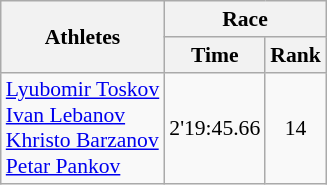<table class="wikitable" border="1" style="font-size:90%">
<tr>
<th rowspan=2>Athletes</th>
<th colspan=2>Race</th>
</tr>
<tr>
<th>Time</th>
<th>Rank</th>
</tr>
<tr>
<td><a href='#'>Lyubomir Toskov</a><br><a href='#'>Ivan Lebanov</a><br><a href='#'>Khristo Barzanov</a><br><a href='#'>Petar Pankov</a></td>
<td align=center>2'19:45.66</td>
<td align=center>14</td>
</tr>
</table>
